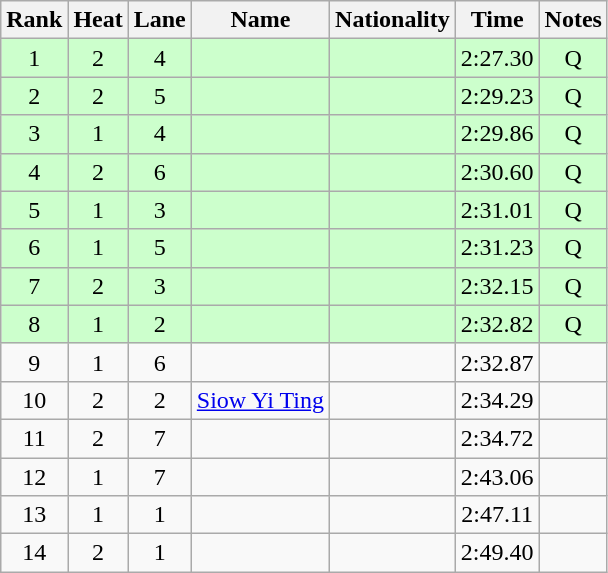<table class="wikitable sortable" style="text-align:center">
<tr>
<th>Rank</th>
<th>Heat</th>
<th>Lane</th>
<th>Name</th>
<th>Nationality</th>
<th>Time</th>
<th>Notes</th>
</tr>
<tr bgcolor=ccffcc>
<td>1</td>
<td>2</td>
<td>4</td>
<td align=left></td>
<td align=left></td>
<td>2:27.30</td>
<td>Q</td>
</tr>
<tr bgcolor=ccffcc>
<td>2</td>
<td>2</td>
<td>5</td>
<td align=left></td>
<td align=left></td>
<td>2:29.23</td>
<td>Q</td>
</tr>
<tr bgcolor=ccffcc>
<td>3</td>
<td>1</td>
<td>4</td>
<td align=left></td>
<td align=left></td>
<td>2:29.86</td>
<td>Q</td>
</tr>
<tr bgcolor=ccffcc>
<td>4</td>
<td>2</td>
<td>6</td>
<td align=left></td>
<td align=left></td>
<td>2:30.60</td>
<td>Q</td>
</tr>
<tr bgcolor=ccffcc>
<td>5</td>
<td>1</td>
<td>3</td>
<td align=left></td>
<td align=left></td>
<td>2:31.01</td>
<td>Q</td>
</tr>
<tr bgcolor=ccffcc>
<td>6</td>
<td>1</td>
<td>5</td>
<td align=left></td>
<td align=left></td>
<td>2:31.23</td>
<td>Q</td>
</tr>
<tr bgcolor=ccffcc>
<td>7</td>
<td>2</td>
<td>3</td>
<td align=left></td>
<td align=left></td>
<td>2:32.15</td>
<td>Q</td>
</tr>
<tr bgcolor=ccffcc>
<td>8</td>
<td>1</td>
<td>2</td>
<td align=left></td>
<td align=left></td>
<td>2:32.82</td>
<td>Q</td>
</tr>
<tr>
<td>9</td>
<td>1</td>
<td>6</td>
<td align=left></td>
<td align=left></td>
<td>2:32.87</td>
<td></td>
</tr>
<tr>
<td>10</td>
<td>2</td>
<td>2</td>
<td align=left><a href='#'>Siow Yi Ting</a></td>
<td align=left></td>
<td>2:34.29</td>
<td></td>
</tr>
<tr>
<td>11</td>
<td>2</td>
<td>7</td>
<td align=left></td>
<td align=left></td>
<td>2:34.72</td>
<td></td>
</tr>
<tr>
<td>12</td>
<td>1</td>
<td>7</td>
<td align=left></td>
<td align=left></td>
<td>2:43.06</td>
<td></td>
</tr>
<tr>
<td>13</td>
<td>1</td>
<td>1</td>
<td align=left></td>
<td align=left></td>
<td>2:47.11</td>
<td></td>
</tr>
<tr>
<td>14</td>
<td>2</td>
<td>1</td>
<td align=left></td>
<td align=left></td>
<td>2:49.40</td>
<td></td>
</tr>
</table>
